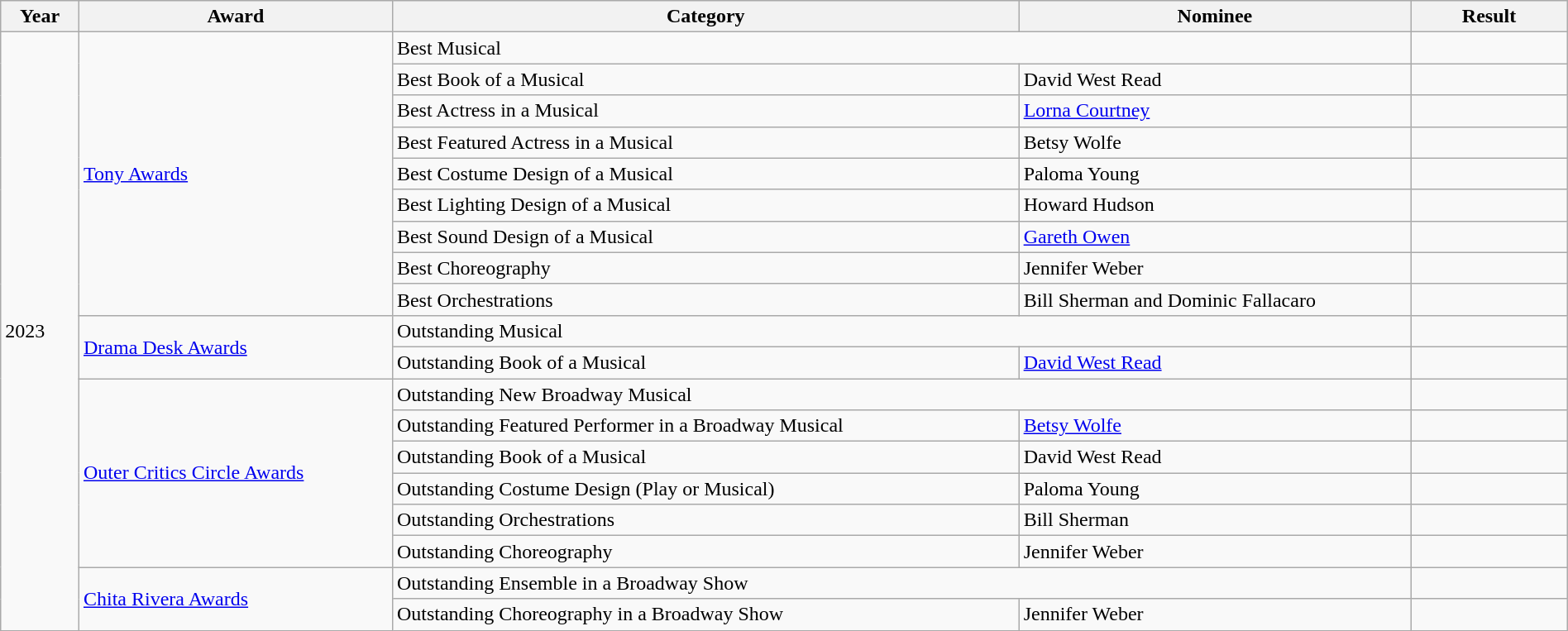<table class="wikitable" style="width: 100%;">
<tr>
<th style="width: 5%;">Year</th>
<th style="width: 20%;">Award</th>
<th style="width: 40%;">Category</th>
<th style="width: 25%;">Nominee</th>
<th style="width: 10%;">Result</th>
</tr>
<tr>
<td rowspan="19">2023</td>
<td rowspan="9"><a href='#'>Tony Awards</a></td>
<td colspan="2">Best Musical</td>
<td></td>
</tr>
<tr>
<td>Best Book of a Musical</td>
<td>David West Read</td>
<td></td>
</tr>
<tr>
<td>Best Actress in a Musical</td>
<td><a href='#'>Lorna Courtney</a></td>
<td></td>
</tr>
<tr>
<td>Best Featured Actress in a Musical</td>
<td>Betsy Wolfe</td>
<td></td>
</tr>
<tr>
<td>Best Costume Design of a Musical</td>
<td>Paloma Young</td>
<td></td>
</tr>
<tr>
<td>Best Lighting Design of a Musical</td>
<td>Howard Hudson</td>
<td></td>
</tr>
<tr>
<td>Best Sound Design of a Musical</td>
<td><a href='#'>Gareth Owen</a></td>
<td></td>
</tr>
<tr>
<td>Best Choreography</td>
<td>Jennifer Weber</td>
<td></td>
</tr>
<tr>
<td>Best Orchestrations</td>
<td>Bill Sherman and Dominic Fallacaro</td>
<td></td>
</tr>
<tr>
<td rowspan="2"><a href='#'>Drama Desk Awards</a></td>
<td colspan="2">Outstanding Musical</td>
<td></td>
</tr>
<tr>
<td>Outstanding Book of a Musical</td>
<td><a href='#'>David West Read</a></td>
<td></td>
</tr>
<tr>
<td rowspan="6"><a href='#'>Outer Critics Circle Awards</a></td>
<td colspan="2">Outstanding New Broadway Musical</td>
<td></td>
</tr>
<tr>
<td>Outstanding Featured Performer in a Broadway Musical</td>
<td><a href='#'>Betsy Wolfe</a></td>
<td></td>
</tr>
<tr>
<td>Outstanding Book of a Musical</td>
<td>David West Read</td>
<td></td>
</tr>
<tr>
<td>Outstanding Costume Design (Play or Musical)</td>
<td>Paloma Young</td>
<td></td>
</tr>
<tr>
<td>Outstanding Orchestrations</td>
<td>Bill Sherman</td>
<td></td>
</tr>
<tr>
<td>Outstanding Choreography</td>
<td>Jennifer Weber</td>
<td></td>
</tr>
<tr>
<td rowspan="2"><a href='#'>Chita Rivera Awards</a></td>
<td colspan="2">Outstanding Ensemble in a Broadway Show</td>
<td></td>
</tr>
<tr>
<td>Outstanding Choreography in a Broadway Show</td>
<td>Jennifer Weber</td>
<td></td>
</tr>
</table>
